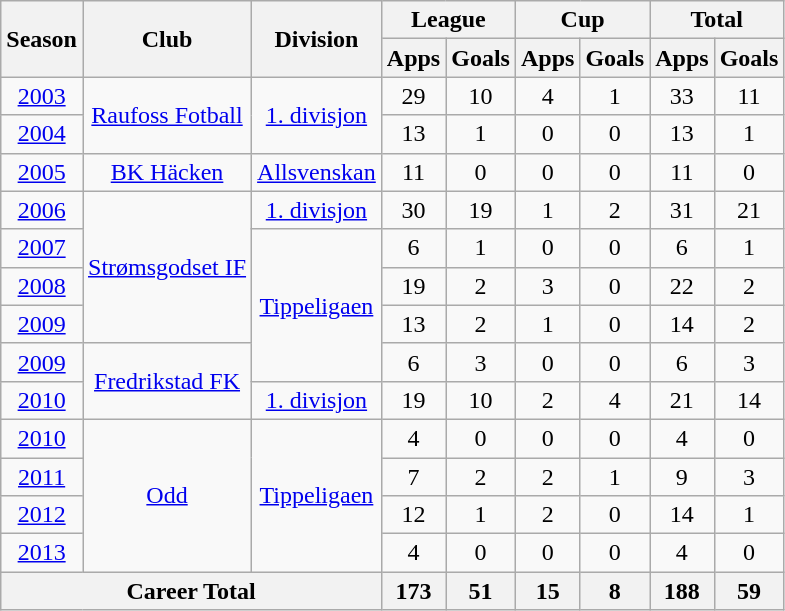<table class="wikitable" style="text-align: center;">
<tr>
<th rowspan="2">Season</th>
<th rowspan="2">Club</th>
<th rowspan="2">Division</th>
<th colspan="2">League</th>
<th colspan="2">Cup</th>
<th colspan="2">Total</th>
</tr>
<tr>
<th>Apps</th>
<th>Goals</th>
<th>Apps</th>
<th>Goals</th>
<th>Apps</th>
<th>Goals</th>
</tr>
<tr>
<td><a href='#'>2003</a></td>
<td rowspan="2" valign="center"><a href='#'>Raufoss Fotball</a></td>
<td rowspan="2" valign="center"><a href='#'>1. divisjon</a></td>
<td>29</td>
<td>10</td>
<td>4</td>
<td>1</td>
<td>33</td>
<td>11</td>
</tr>
<tr>
<td><a href='#'>2004</a></td>
<td>13</td>
<td>1</td>
<td>0</td>
<td>0</td>
<td>13</td>
<td>1</td>
</tr>
<tr>
<td><a href='#'>2005</a></td>
<td rowspan="1" valign="center"><a href='#'>BK Häcken</a></td>
<td><a href='#'>Allsvenskan</a></td>
<td>11</td>
<td>0</td>
<td>0</td>
<td>0</td>
<td>11</td>
<td>0</td>
</tr>
<tr>
<td><a href='#'>2006</a></td>
<td rowspan="4" valign="center"><a href='#'>Strømsgodset IF</a></td>
<td><a href='#'>1. divisjon</a></td>
<td>30</td>
<td>19</td>
<td>1</td>
<td>2</td>
<td>31</td>
<td>21</td>
</tr>
<tr>
<td><a href='#'>2007</a></td>
<td rowspan="4" valign="center"><a href='#'>Tippeligaen</a></td>
<td>6</td>
<td>1</td>
<td>0</td>
<td>0</td>
<td>6</td>
<td>1</td>
</tr>
<tr>
<td><a href='#'>2008</a></td>
<td>19</td>
<td>2</td>
<td>3</td>
<td>0</td>
<td>22</td>
<td>2</td>
</tr>
<tr>
<td><a href='#'>2009</a></td>
<td>13</td>
<td>2</td>
<td>1</td>
<td>0</td>
<td>14</td>
<td>2</td>
</tr>
<tr>
<td><a href='#'>2009</a></td>
<td rowspan="2" valign="center"><a href='#'>Fredrikstad FK</a></td>
<td>6</td>
<td>3</td>
<td>0</td>
<td>0</td>
<td>6</td>
<td>3</td>
</tr>
<tr>
<td><a href='#'>2010</a></td>
<td><a href='#'>1. divisjon</a></td>
<td>19</td>
<td>10</td>
<td>2</td>
<td>4</td>
<td>21</td>
<td>14</td>
</tr>
<tr>
<td><a href='#'>2010</a></td>
<td rowspan="4" valign="center"><a href='#'>Odd</a></td>
<td rowspan="4" valign="center"><a href='#'>Tippeligaen</a></td>
<td>4</td>
<td>0</td>
<td>0</td>
<td>0</td>
<td>4</td>
<td>0</td>
</tr>
<tr>
<td><a href='#'>2011</a></td>
<td>7</td>
<td>2</td>
<td>2</td>
<td>1</td>
<td>9</td>
<td>3</td>
</tr>
<tr>
<td><a href='#'>2012</a></td>
<td>12</td>
<td>1</td>
<td>2</td>
<td>0</td>
<td>14</td>
<td>1</td>
</tr>
<tr>
<td><a href='#'>2013</a></td>
<td>4</td>
<td>0</td>
<td>0</td>
<td>0</td>
<td>4</td>
<td>0</td>
</tr>
<tr>
<th colspan="3">Career Total</th>
<th>173</th>
<th>51</th>
<th>15</th>
<th>8</th>
<th>188</th>
<th>59</th>
</tr>
</table>
